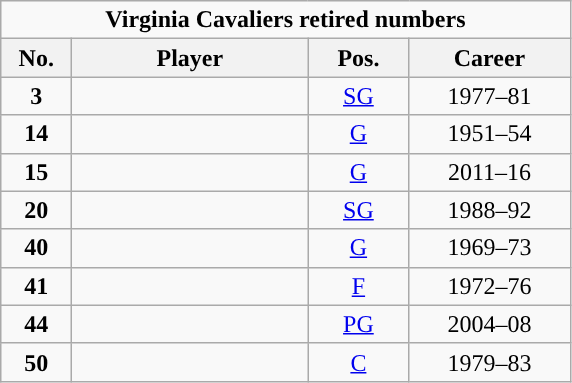<table class="wikitable sortable" style="text-align:center">
<tr>
<td colspan="5"><strong>Virginia Cavaliers retired numbers</strong></td>
</tr>
<tr>
<th style="width:40px; ">No.</th>
<th style="width:150px; ">Player</th>
<th style="width:60px; ">Pos.</th>
<th style="width:100px; ">Career</th>
</tr>
<tr>
<td><strong>3</strong></td>
<td></td>
<td><a href='#'>SG</a></td>
<td>1977–81</td>
</tr>
<tr>
<td><strong>14</strong></td>
<td></td>
<td><a href='#'>G</a></td>
<td>1951–54</td>
</tr>
<tr>
<td><strong>15</strong></td>
<td></td>
<td><a href='#'>G</a></td>
<td>2011–16</td>
</tr>
<tr>
<td><strong>20</strong></td>
<td></td>
<td><a href='#'>SG</a></td>
<td>1988–92</td>
</tr>
<tr>
<td><strong>40</strong></td>
<td></td>
<td><a href='#'>G</a></td>
<td>1969–73</td>
</tr>
<tr>
<td><strong>41</strong></td>
<td></td>
<td><a href='#'>F</a></td>
<td>1972–76</td>
</tr>
<tr>
<td><strong>44</strong></td>
<td></td>
<td><a href='#'>PG</a></td>
<td>2004–08</td>
</tr>
<tr>
<td><strong>50</strong></td>
<td></td>
<td><a href='#'>C</a></td>
<td>1979–83</td>
</tr>
</table>
